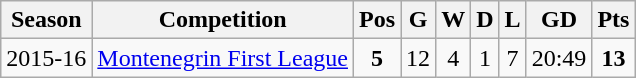<table class="wikitable" style="text-align:center">
<tr>
<th>Season</th>
<th>Competition</th>
<th>Pos</th>
<th>G</th>
<th>W</th>
<th>D</th>
<th>L</th>
<th>GD</th>
<th>Pts</th>
</tr>
<tr>
<td>2015-16</td>
<td><a href='#'>Montenegrin First League</a></td>
<td><strong>5</strong></td>
<td>12</td>
<td>4</td>
<td>1</td>
<td>7</td>
<td>20:49</td>
<td><strong>13</strong></td>
</tr>
</table>
